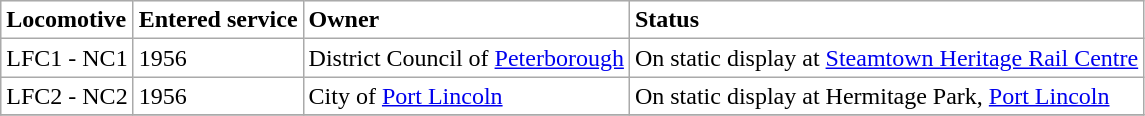<table class="wikitable">
<tr style="background:#FFFFFF;">
<td><strong>Locomotive</strong></td>
<td><strong>Entered service</strong></td>
<td><strong>Owner</strong></td>
<td><strong>Status</strong></td>
</tr>
<tr style="background:#FFFFFF;">
<td>LFC1 - NC1</td>
<td>1956</td>
<td>District Council of <a href='#'>Peterborough</a></td>
<td>On static display at <a href='#'>Steamtown Heritage Rail Centre</a></td>
</tr>
<tr style="background:#FFFFFF;">
<td>LFC2 - NC2</td>
<td>1956</td>
<td>City of <a href='#'>Port Lincoln</a></td>
<td>On static display at Hermitage Park, <a href='#'>Port Lincoln</a></td>
</tr>
<tr style="background:#FFFFFF;">
</tr>
</table>
